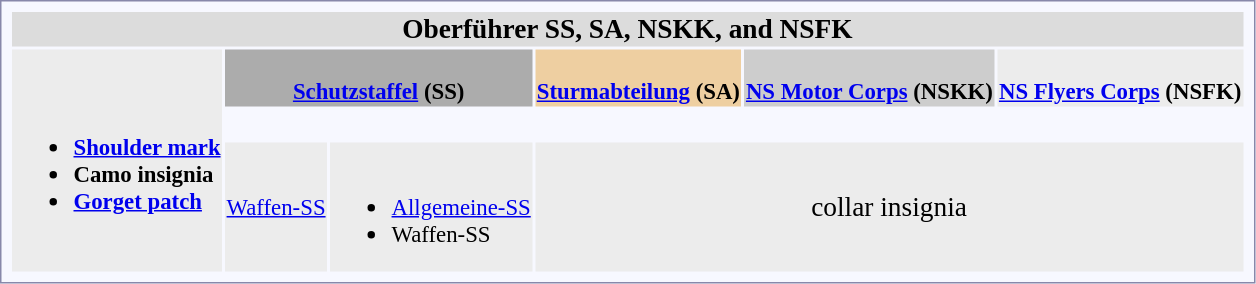<table style="border:1px solid #8888aa; background-color:#f7f8ff; padding:5px; font-size:95%; margin: 12px 12px 12px 0px;">
<tr bgcolor="#dcdcdc"|>
<td colspan=7 align=center><big><strong>Oberführer SS, SA, NSKK, and NSFK</strong></big></td>
</tr>
<tr>
<th rowspan=3 align=left bgcolor="#ececec"><br><ul><li><a href='#'>Shoulder mark</a></li><li>Camo insignia</li><li><a href='#'>Gorget patch</a></li></ul></th>
<th colspan=3 bgcolor="#acacac"> <br><a href='#'>Schutzstaffel</a> (SS)</th>
<th bgcolor="#EECFA1"><br><a href='#'>Sturmabteilung</a> (SA)</th>
<th bgcolor="#cdcdcd"><br> <a href='#'>NS Motor Corps</a> (NSKK)</th>
<th bgcolor="#ececec"><br><a href='#'>NS Flyers Corps</a> (NSFK)</th>
</tr>
<tr align="center">
<td></td>
<td><br></td>
<td></td>
<td></td>
<td></td>
<td></td>
</tr>
<tr align="center" bgcolor="#ececec">
<td colspan=2><a href='#'>Waffen-SS</a></td>
<td align=left><br><ul><li><a href='#'>Allgemeine-SS</a></li><li>Waffen-SS</li></ul></td>
<td colspan=3><big>collar insignia</big></td>
</tr>
</table>
